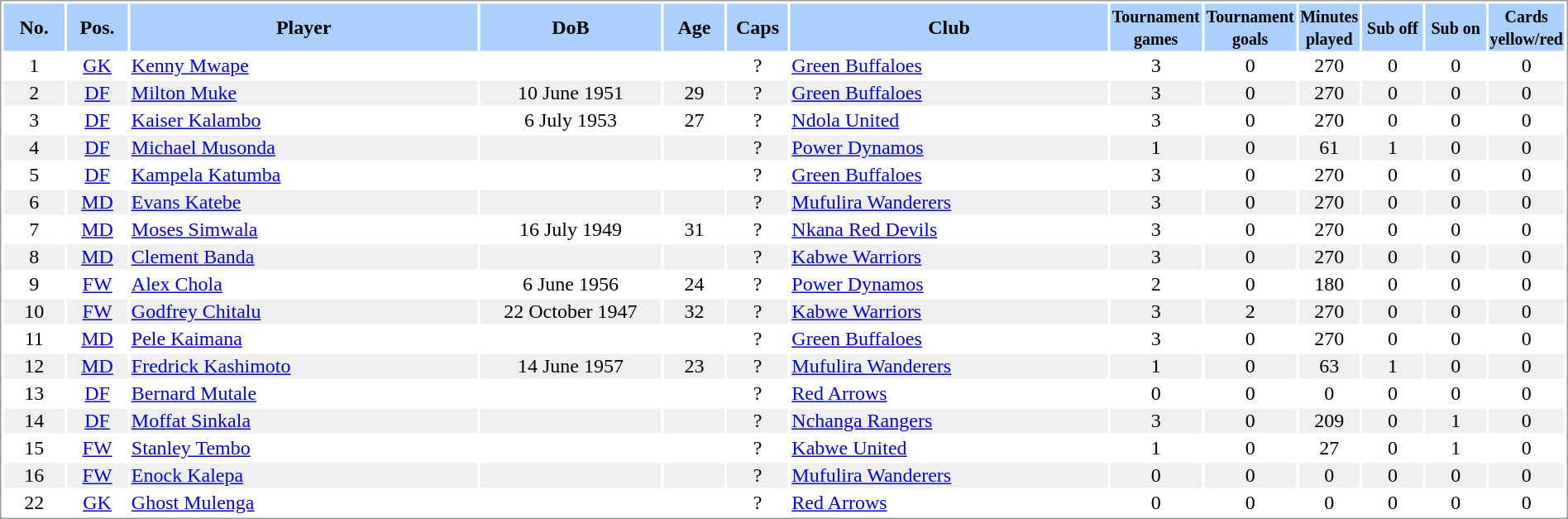<table border="0" width="100%" style="border: 1px solid #999; background-color:#FFFFFF; text-align:center">
<tr align="center" bgcolor="#AAD0FF">
<th width=4%>No.</th>
<th width=4%>Pos.</th>
<th width=23%>Player</th>
<th width=12%>DoB</th>
<th width=4%>Age</th>
<th width=4%>Caps</th>
<th width=21%>Club</th>
<th width=6%><small>Tournament<br>games</small></th>
<th width=6%><small>Tournament<br>goals</small></th>
<th width=4%><small>Minutes<br>played</small></th>
<th width=4%><small>Sub off</small></th>
<th width=4%><small>Sub on</small></th>
<th width=4%><small>Cards<br>yellow/red</small></th>
</tr>
<tr>
<td>1</td>
<td><a href='#'>GK</a></td>
<td align="left"><a href='#'>Kenny Mwape</a></td>
<td></td>
<td></td>
<td>?</td>
<td align="left"> <a href='#'>Green Buffaloes</a></td>
<td>3</td>
<td>0</td>
<td>270</td>
<td>0</td>
<td>0</td>
<td>0</td>
</tr>
<tr bgcolor="#EFEFEF">
<td>2</td>
<td><a href='#'>DF</a></td>
<td align="left"><a href='#'>Milton Muke</a></td>
<td>10 June 1951</td>
<td>29</td>
<td>?</td>
<td align="left"> <a href='#'>Green Buffaloes</a></td>
<td>3</td>
<td>0</td>
<td>270</td>
<td>0</td>
<td>0</td>
<td>0</td>
</tr>
<tr>
<td>3</td>
<td><a href='#'>DF</a></td>
<td align="left"><a href='#'>Kaiser Kalambo</a></td>
<td>6 July 1953</td>
<td>27</td>
<td>?</td>
<td align="left"> <a href='#'>Ndola United</a></td>
<td>3</td>
<td>0</td>
<td>270</td>
<td>0</td>
<td>0</td>
<td>0</td>
</tr>
<tr bgcolor="#EFEFEF">
<td>4</td>
<td><a href='#'>DF</a></td>
<td align="left"><a href='#'>Michael Musonda</a></td>
<td></td>
<td></td>
<td>?</td>
<td align="left"> <a href='#'>Power Dynamos</a></td>
<td>1</td>
<td>0</td>
<td>61</td>
<td>1</td>
<td>0</td>
<td>0</td>
</tr>
<tr>
<td>5</td>
<td><a href='#'>DF</a></td>
<td align="left"><a href='#'>Kampela Katumba</a></td>
<td></td>
<td></td>
<td>?</td>
<td align="left"> <a href='#'>Green Buffaloes</a></td>
<td>3</td>
<td>0</td>
<td>270</td>
<td>0</td>
<td>0</td>
<td>0</td>
</tr>
<tr bgcolor="#EFEFEF">
<td>6</td>
<td><a href='#'>MD</a></td>
<td align="left"><a href='#'>Evans Katebe</a></td>
<td></td>
<td></td>
<td>?</td>
<td align="left"> <a href='#'>Mufulira Wanderers</a></td>
<td>3</td>
<td>0</td>
<td>270</td>
<td>0</td>
<td>0</td>
<td>0</td>
</tr>
<tr>
<td>7</td>
<td><a href='#'>MD</a></td>
<td align="left"><a href='#'>Moses Simwala</a></td>
<td>16 July 1949</td>
<td>31</td>
<td>?</td>
<td align="left"> <a href='#'>Nkana Red Devils</a></td>
<td>3</td>
<td>0</td>
<td>270</td>
<td>0</td>
<td>0</td>
<td>0</td>
</tr>
<tr bgcolor="#EFEFEF">
<td>8</td>
<td><a href='#'>MD</a></td>
<td align="left"><a href='#'>Clement Banda</a></td>
<td></td>
<td></td>
<td>?</td>
<td align="left"> <a href='#'>Kabwe Warriors</a></td>
<td>3</td>
<td>0</td>
<td>270</td>
<td>0</td>
<td>0</td>
<td>0</td>
</tr>
<tr>
<td>9</td>
<td><a href='#'>FW</a></td>
<td align="left"><a href='#'>Alex Chola</a></td>
<td>6 June 1956</td>
<td>24</td>
<td>?</td>
<td align="left"> <a href='#'>Power Dynamos</a></td>
<td>2</td>
<td>0</td>
<td>180</td>
<td>0</td>
<td>0</td>
<td>0</td>
</tr>
<tr bgcolor="#EFEFEF">
<td>10</td>
<td><a href='#'>FW</a></td>
<td align="left"><a href='#'>Godfrey Chitalu</a></td>
<td>22 October 1947</td>
<td>32</td>
<td>?</td>
<td align="left"> <a href='#'>Kabwe Warriors</a></td>
<td>3</td>
<td>2</td>
<td>270</td>
<td>0</td>
<td>0</td>
<td>0</td>
</tr>
<tr>
<td>11</td>
<td><a href='#'>MD</a></td>
<td align="left"><a href='#'>Pele Kaimana</a></td>
<td></td>
<td></td>
<td>?</td>
<td align="left"> <a href='#'>Green Buffaloes</a></td>
<td>3</td>
<td>0</td>
<td>270</td>
<td>0</td>
<td>0</td>
<td>0</td>
</tr>
<tr bgcolor="#EFEFEF">
<td>12</td>
<td><a href='#'>MD</a></td>
<td align="left"><a href='#'>Fredrick Kashimoto</a></td>
<td>14 June 1957</td>
<td>23</td>
<td>?</td>
<td align="left"> <a href='#'>Mufulira Wanderers</a></td>
<td>1</td>
<td>0</td>
<td>63</td>
<td>1</td>
<td>0</td>
<td>0</td>
</tr>
<tr>
<td>13</td>
<td><a href='#'>DF</a></td>
<td align="left"><a href='#'>Bernard Mutale</a></td>
<td></td>
<td></td>
<td>?</td>
<td align="left"> <a href='#'>Red Arrows</a></td>
<td>0</td>
<td>0</td>
<td>0</td>
<td>0</td>
<td>0</td>
<td>0</td>
</tr>
<tr bgcolor="#EFEFEF">
<td>14</td>
<td><a href='#'>DF</a></td>
<td align="left"><a href='#'>Moffat Sinkala</a></td>
<td></td>
<td></td>
<td>?</td>
<td align="left"> <a href='#'>Nchanga Rangers</a></td>
<td>3</td>
<td>0</td>
<td>209</td>
<td>0</td>
<td>1</td>
<td>0</td>
</tr>
<tr>
<td>15</td>
<td><a href='#'>FW</a></td>
<td align="left"><a href='#'>Stanley Tembo</a></td>
<td></td>
<td></td>
<td>?</td>
<td align="left"> <a href='#'>Kabwe United</a></td>
<td>1</td>
<td>0</td>
<td>27</td>
<td>0</td>
<td>1</td>
<td>0</td>
</tr>
<tr bgcolor="#EFEFEF">
<td>16</td>
<td><a href='#'>FW</a></td>
<td align="left"><a href='#'>Enock Kalepa</a></td>
<td></td>
<td></td>
<td>?</td>
<td align="left"> <a href='#'>Mufulira Wanderers</a></td>
<td>0</td>
<td>0</td>
<td>0</td>
<td>0</td>
<td>0</td>
<td>0</td>
</tr>
<tr>
<td>22</td>
<td><a href='#'>GK</a></td>
<td align="left"><a href='#'>Ghost Mulenga</a></td>
<td></td>
<td></td>
<td>?</td>
<td align="left"> <a href='#'>Red Arrows</a></td>
<td>0</td>
<td>0</td>
<td>0</td>
<td>0</td>
<td>0</td>
<td>0</td>
</tr>
</table>
